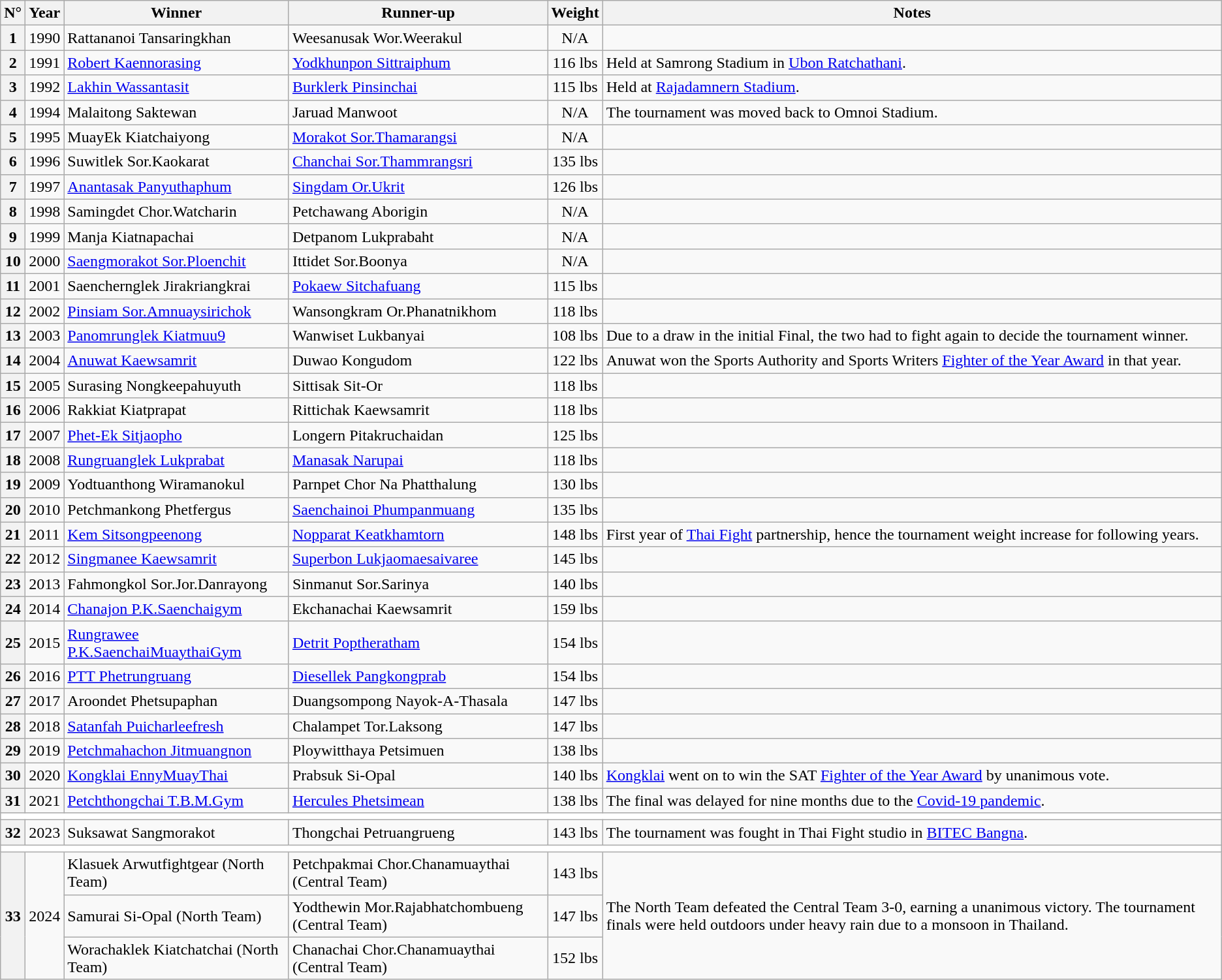<table class="wikitable">
<tr>
<th>N°</th>
<th>Year</th>
<th>Winner</th>
<th>Runner-up</th>
<th>Weight</th>
<th>Notes</th>
</tr>
<tr>
<th>1</th>
<td>1990</td>
<td> Rattananoi Tansaringkhan</td>
<td> Weesanusak Wor.Weerakul</td>
<td align="center">N/A</td>
<td></td>
</tr>
<tr>
<th>2</th>
<td>1991</td>
<td> <a href='#'>Robert Kaennorasing</a></td>
<td> <a href='#'>Yodkhunpon Sittraiphum</a></td>
<td align="center">116 lbs</td>
<td>Held at Samrong Stadium in <a href='#'>Ubon Ratchathani</a>.</td>
</tr>
<tr>
<th>3</th>
<td>1992</td>
<td> <a href='#'>Lakhin Wassantasit</a></td>
<td> <a href='#'>Burklerk Pinsinchai</a></td>
<td align="center">115 lbs</td>
<td>Held at <a href='#'>Rajadamnern Stadium</a>.</td>
</tr>
<tr>
<th>4</th>
<td>1994</td>
<td> Malaitong Saktewan</td>
<td> Jaruad Manwoot</td>
<td align="center">N/A</td>
<td>The tournament was moved back to Omnoi Stadium.</td>
</tr>
<tr>
<th>5</th>
<td>1995</td>
<td> MuayEk Kiatchaiyong</td>
<td> <a href='#'>Morakot Sor.Thamarangsi</a></td>
<td align="center">N/A</td>
<td></td>
</tr>
<tr>
<th>6</th>
<td>1996</td>
<td> Suwitlek Sor.Kaokarat</td>
<td> <a href='#'>Chanchai Sor.Thammrangsri</a></td>
<td align="center">135 lbs</td>
<td></td>
</tr>
<tr>
<th>7</th>
<td>1997</td>
<td> <a href='#'>Anantasak Panyuthaphum</a></td>
<td> <a href='#'>Singdam Or.Ukrit</a></td>
<td align="center">126 lbs</td>
<td></td>
</tr>
<tr>
<th>8</th>
<td>1998</td>
<td> Samingdet Chor.Watcharin</td>
<td> Petchawang Aborigin</td>
<td align="center">N/A</td>
<td></td>
</tr>
<tr>
<th>9</th>
<td>1999</td>
<td> Manja Kiatnapachai</td>
<td> Detpanom Lukprabaht</td>
<td align="center">N/A</td>
<td></td>
</tr>
<tr>
<th>10</th>
<td>2000</td>
<td> <a href='#'>Saengmorakot Sor.Ploenchit</a></td>
<td> Ittidet Sor.Boonya</td>
<td align="center">N/A</td>
<td></td>
</tr>
<tr>
<th>11</th>
<td>2001</td>
<td> Saenchernglek Jirakriangkrai</td>
<td> <a href='#'>Pokaew Sitchafuang</a></td>
<td align="center">115 lbs</td>
<td></td>
</tr>
<tr>
<th>12</th>
<td>2002</td>
<td> <a href='#'>Pinsiam Sor.Amnuaysirichok</a></td>
<td> Wansongkram Or.Phanatnikhom</td>
<td align="center">118 lbs</td>
<td></td>
</tr>
<tr>
<th>13</th>
<td>2003</td>
<td> <a href='#'>Panomrunglek Kiatmuu9</a></td>
<td> Wanwiset Lukbanyai</td>
<td align="center">108 lbs</td>
<td>Due to a draw in the initial Final, the two had to fight again to decide the tournament winner.</td>
</tr>
<tr>
<th>14</th>
<td>2004</td>
<td> <a href='#'>Anuwat Kaewsamrit</a></td>
<td> Duwao Kongudom</td>
<td align="center">122 lbs</td>
<td>Anuwat won the Sports Authority and Sports Writers <a href='#'>Fighter of the Year Award</a> in that year.</td>
</tr>
<tr>
<th>15</th>
<td>2005</td>
<td> Surasing Nongkeepahuyuth</td>
<td> Sittisak Sit-Or</td>
<td align="center">118 lbs</td>
<td></td>
</tr>
<tr>
<th>16</th>
<td>2006</td>
<td> Rakkiat Kiatprapat</td>
<td> Rittichak Kaewsamrit</td>
<td align="center">118 lbs</td>
<td></td>
</tr>
<tr>
<th>17</th>
<td>2007</td>
<td> <a href='#'>Phet-Ek Sitjaopho</a></td>
<td> Longern Pitakruchaidan</td>
<td align="center">125 lbs</td>
<td></td>
</tr>
<tr>
<th>18</th>
<td>2008</td>
<td> <a href='#'>Rungruanglek Lukprabat</a></td>
<td> <a href='#'>Manasak Narupai</a></td>
<td align="center">118 lbs</td>
<td></td>
</tr>
<tr>
<th>19</th>
<td>2009</td>
<td> Yodtuanthong Wiramanokul</td>
<td> Parnpet Chor Na Phatthalung</td>
<td align="center">130 lbs</td>
<td></td>
</tr>
<tr>
<th>20</th>
<td>2010</td>
<td> Petchmankong Phetfergus</td>
<td> <a href='#'>Saenchainoi Phumpanmuang</a></td>
<td align="center">135 lbs</td>
<td></td>
</tr>
<tr>
<th>21</th>
<td>2011</td>
<td> <a href='#'>Kem Sitsongpeenong</a></td>
<td> <a href='#'>Nopparat Keatkhamtorn</a></td>
<td align="center">148 lbs</td>
<td>First year of <a href='#'>Thai Fight</a> partnership, hence the tournament weight increase for following years.</td>
</tr>
<tr>
<th>22</th>
<td>2012</td>
<td> <a href='#'>Singmanee Kaewsamrit</a></td>
<td> <a href='#'>Superbon Lukjaomaesaivaree</a></td>
<td align="center">145 lbs</td>
<td></td>
</tr>
<tr>
<th>23</th>
<td>2013</td>
<td> Fahmongkol Sor.Jor.Danrayong</td>
<td> Sinmanut Sor.Sarinya</td>
<td align="center">140 lbs</td>
<td></td>
</tr>
<tr>
<th>24</th>
<td>2014</td>
<td> <a href='#'>Chanajon P.K.Saenchaigym</a></td>
<td> Ekchanachai Kaewsamrit</td>
<td align="center">159 lbs</td>
<td></td>
</tr>
<tr>
<th>25</th>
<td>2015</td>
<td> <a href='#'>Rungrawee P.K.SaenchaiMuaythaiGym</a></td>
<td> <a href='#'>Detrit Poptheratham</a></td>
<td align="center">154 lbs</td>
<td></td>
</tr>
<tr>
<th>26</th>
<td>2016</td>
<td> <a href='#'>PTT Phetrungruang</a></td>
<td> <a href='#'>Diesellek Pangkongprab</a></td>
<td align="center">154 lbs</td>
<td></td>
</tr>
<tr>
<th>27</th>
<td>2017</td>
<td> Aroondet Phetsupaphan</td>
<td> Duangsompong Nayok-A-Thasala</td>
<td align="center">147 lbs</td>
<td></td>
</tr>
<tr>
<th>28</th>
<td>2018</td>
<td> <a href='#'>Satanfah Puicharleefresh</a></td>
<td> Chalampet Tor.Laksong</td>
<td align="center">147 lbs</td>
<td></td>
</tr>
<tr>
<th>29</th>
<td>2019</td>
<td> <a href='#'>Petchmahachon Jitmuangnon</a></td>
<td> Ploywitthaya Petsimuen</td>
<td align="center">138 lbs</td>
<td></td>
</tr>
<tr>
<th>30</th>
<td>2020</td>
<td> <a href='#'>Kongklai EnnyMuayThai</a></td>
<td> Prabsuk Si-Opal</td>
<td align="center">140 lbs</td>
<td><a href='#'>Kongklai</a> went on to win the SAT <a href='#'>Fighter of the Year Award</a> by unanimous vote.</td>
</tr>
<tr>
<th>31</th>
<td>2021</td>
<td> <a href='#'>Petchthongchai T.B.M.Gym</a></td>
<td> <a href='#'>Hercules Phetsimean</a></td>
<td align="center">138 lbs</td>
<td>The final was delayed for nine months due to the <a href='#'>Covid-19 pandemic</a>.</td>
</tr>
<tr>
<th style=background:white colspan=9></th>
</tr>
<tr>
<th>32</th>
<td>2023</td>
<td> Suksawat Sangmorakot</td>
<td> Thongchai Petruangrueng</td>
<td align="center">143 lbs</td>
<td>The tournament was fought in Thai Fight studio in <a href='#'>BITEC Bangna</a>.</td>
</tr>
<tr>
<th style=background:white colspan=9></th>
</tr>
<tr>
<th rowspan="3">33</th>
<td rowspan="3">2024</td>
<td> Klasuek Arwutfightgear (North Team)</td>
<td> Petchpakmai Chor.Chanamuaythai (Central Team)</td>
<td align="center">143 lbs</td>
<td rowspan="3">The North Team defeated the Central Team 3-0, earning a unanimous victory. The tournament finals were held outdoors under heavy rain due to a monsoon in Thailand.</td>
</tr>
<tr>
<td> Samurai Si-Opal (North Team)</td>
<td> Yodthewin Mor.Rajabhatchombueng (Central Team)</td>
<td align="center">147 lbs</td>
</tr>
<tr>
<td> Worachaklek Kiatchatchai (North Team)</td>
<td> Chanachai Chor.Chanamuaythai (Central Team)</td>
<td align="center">152 lbs</td>
</tr>
</table>
